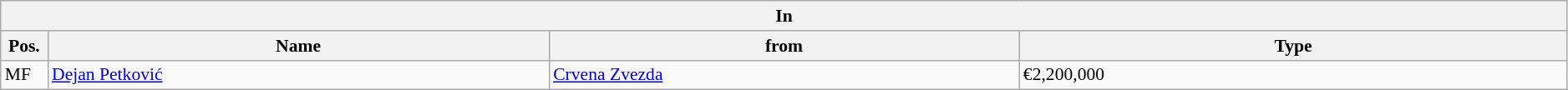<table class="wikitable" style="font-size:90%;width:99%;">
<tr>
<th colspan="4">In</th>
</tr>
<tr>
<th width=3%>Pos.</th>
<th width=32%>Name</th>
<th width=30%>from</th>
<th width=35%>Type</th>
</tr>
<tr>
<td>MF</td>
<td><a href='#'>Dejan Petković</a></td>
<td><a href='#'>Crvena Zvezda</a></td>
<td>€2,200,000</td>
</tr>
</table>
